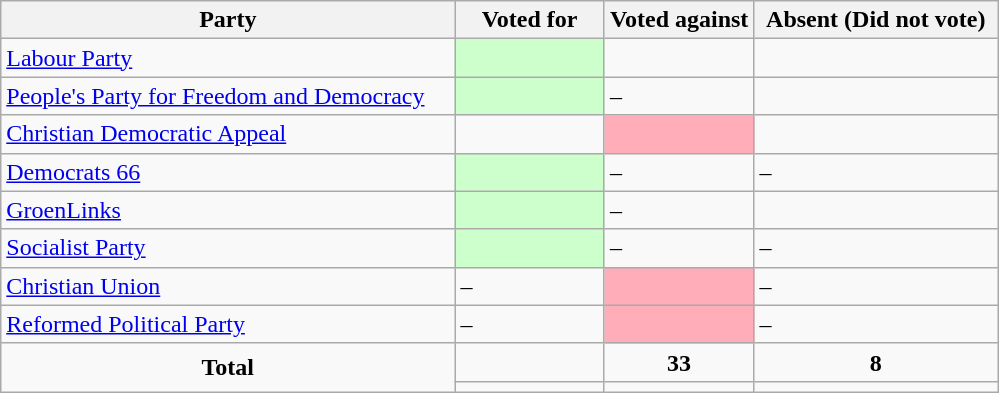<table class="wikitable">
<tr>
<th>Party</th>
<th style="width:15%;">Voted for</th>
<th style="width:15%;">Voted against</th>
<th>Absent (Did not vote)</th>
</tr>
<tr>
<td> <a href='#'>Labour Party</a></td>
<td style="background:#cfc;"></td>
<td></td>
<td></td>
</tr>
<tr>
<td> <a href='#'>People's Party for Freedom and Democracy</a></td>
<td style="background:#cfc;"></td>
<td>–</td>
<td></td>
</tr>
<tr>
<td> <a href='#'>Christian Democratic Appeal</a></td>
<td></td>
<td style="background:#ffaeb9;"></td>
<td></td>
</tr>
<tr>
<td> <a href='#'>Democrats 66</a></td>
<td style="background:#cfc;"></td>
<td>–</td>
<td>–</td>
</tr>
<tr>
<td> <a href='#'>GroenLinks</a></td>
<td style="background:#cfc;"></td>
<td>–</td>
<td></td>
</tr>
<tr>
<td> <a href='#'>Socialist Party</a></td>
<td style="background:#cfc;"></td>
<td>–</td>
<td>–</td>
</tr>
<tr>
<td> <a href='#'>Christian Union</a></td>
<td>–</td>
<td style="background:#ffaeb9;"></td>
<td>–</td>
</tr>
<tr>
<td> <a href='#'>Reformed Political Party</a></td>
<td>–</td>
<td style="background:#ffaeb9;"></td>
<td>–</td>
</tr>
<tr>
<td style="text-align:center;" rowspan="2"><strong>Total</strong></td>
<td></td>
<td style="text-align:center;"><strong>33</strong></td>
<td style="text-align:center;"><strong>8</strong></td>
</tr>
<tr>
<td style="text-align:center;"></td>
<td style="text-align:center;"></td>
<td style="text-align:center;"></td>
</tr>
</table>
